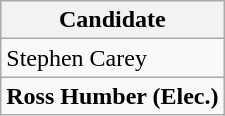<table class="wikitable">
<tr>
<th>Candidate</th>
</tr>
<tr>
<td>Stephen Carey</td>
</tr>
<tr>
<td><strong>Ross Humber (Elec.)</strong></td>
</tr>
</table>
